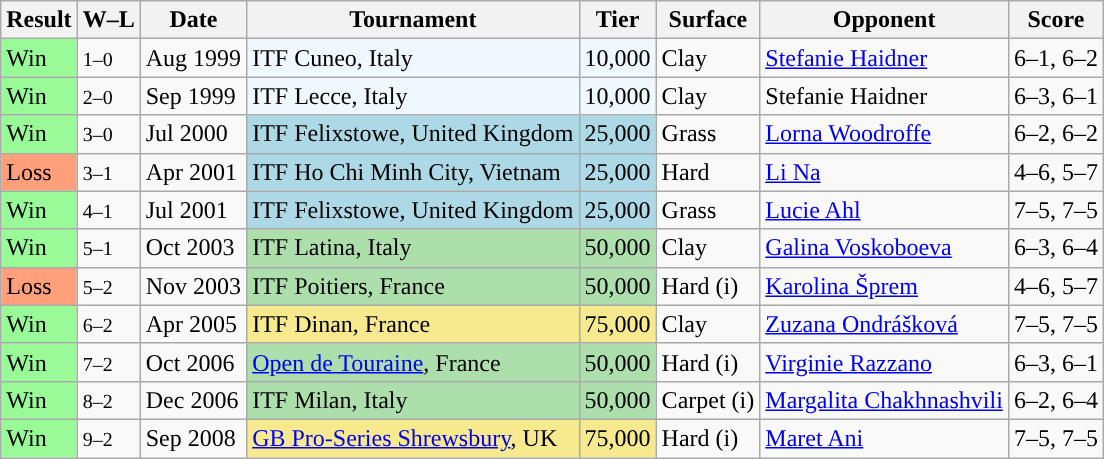<table class="sortable wikitable">
<tr>
<th>Result</th>
<th class="unsortable">W–L</th>
<th>Date</th>
<th>Tournament</th>
<th>Tier</th>
<th>Surface</th>
<th>Opponent</th>
<th class="unsortable">Score</th>
</tr>
<tr>
<td style="background:#98fb98;">Win</td>
<td><small>1–0</small></td>
<td>Aug 1999</td>
<td style="background:#f0f8ff;">ITF Cuneo, Italy</td>
<td style="background:#f0f8ff;">10,000</td>
<td>Clay</td>
<td> <a href='#'>Stefanie Haidner</a></td>
<td>6–1, 6–2</td>
</tr>
<tr>
<td style="background:#98fb98;">Win</td>
<td><small>2–0</small></td>
<td>Sep 1999</td>
<td style="background:#f0f8ff;">ITF Lecce, Italy</td>
<td style="background:#f0f8ff;">10,000</td>
<td>Clay</td>
<td> Stefanie Haidner</td>
<td>6–3, 6–1</td>
</tr>
<tr>
<td style="background:#98fb98;">Win</td>
<td><small>3–0</small></td>
<td>Jul 2000</td>
<td style="background:lightblue;">ITF Felixstowe, United Kingdom</td>
<td style="background:lightblue;">25,000</td>
<td>Grass</td>
<td> <a href='#'>Lorna Woodroffe</a></td>
<td>6–2, 6–2</td>
</tr>
<tr>
<td bgcolor="FFA07A">Loss</td>
<td><small>3–1</small></td>
<td>Apr 2001</td>
<td style="background:lightblue;">ITF Ho Chi Minh City, Vietnam</td>
<td style="background:lightblue;">25,000</td>
<td>Hard</td>
<td> <a href='#'>Li Na</a></td>
<td>4–6, 5–7</td>
</tr>
<tr>
<td style="background:#98fb98;">Win</td>
<td><small>4–1</small></td>
<td>Jul 2001</td>
<td style="background:lightblue;">ITF Felixstowe, United Kingdom</td>
<td style="background:lightblue;">25,000</td>
<td>Grass</td>
<td> <a href='#'>Lucie Ahl</a></td>
<td>7–5, 7–5</td>
</tr>
<tr>
<td style="background:#98fb98;">Win</td>
<td><small>5–1</small></td>
<td>Oct 2003</td>
<td style="background:#addfad">ITF Latina, Italy</td>
<td style="background:#addfad">50,000</td>
<td>Clay</td>
<td> <a href='#'>Galina Voskoboeva</a></td>
<td>6–3, 6–4</td>
</tr>
<tr>
<td bgcolor="FFA07A">Loss</td>
<td><small>5–2</small></td>
<td>Nov 2003</td>
<td style="background:#addfad">ITF Poitiers, France</td>
<td style="background:#addfad">50,000</td>
<td>Hard (i)</td>
<td> <a href='#'>Karolina Šprem</a></td>
<td>4–6, 5–7</td>
</tr>
<tr>
<td style="background:#98fb98;">Win</td>
<td><small>6–2</small></td>
<td>Apr 2005</td>
<td style="background:#f7e98e;">ITF Dinan, France</td>
<td style="background:#f7e98e;">75,000</td>
<td>Clay</td>
<td> <a href='#'>Zuzana Ondrášková</a></td>
<td>7–5, 7–5</td>
</tr>
<tr>
<td style="background:#98fb98;">Win</td>
<td><small>7–2</small></td>
<td>Oct 2006</td>
<td style="background:#addfad"><a href='#'>Open de Touraine</a>, France</td>
<td style="background:#addfad">50,000</td>
<td>Hard (i)</td>
<td> <a href='#'>Virginie Razzano</a></td>
<td>6–3, 6–1</td>
</tr>
<tr>
<td style="background:#98fb98;">Win</td>
<td><small>8–2</small></td>
<td>Dec 2006</td>
<td style="background:#addfad;">ITF Milan, Italy</td>
<td style="background:#addfad;">50,000</td>
<td>Carpet (i)</td>
<td> <a href='#'>Margalita Chakhnashvili</a></td>
<td>6–2, 6–4</td>
</tr>
<tr>
<td style="background:#98fb98;">Win</td>
<td><small>9–2</small></td>
<td>Sep 2008</td>
<td style="background:#f7e98e;"><a href='#'>GB Pro-Series Shrewsbury</a>, UK</td>
<td style="background:#f7e98e;">75,000</td>
<td>Hard (i)</td>
<td> <a href='#'>Maret Ani</a></td>
<td>7–5, 7–5</td>
</tr>
</table>
